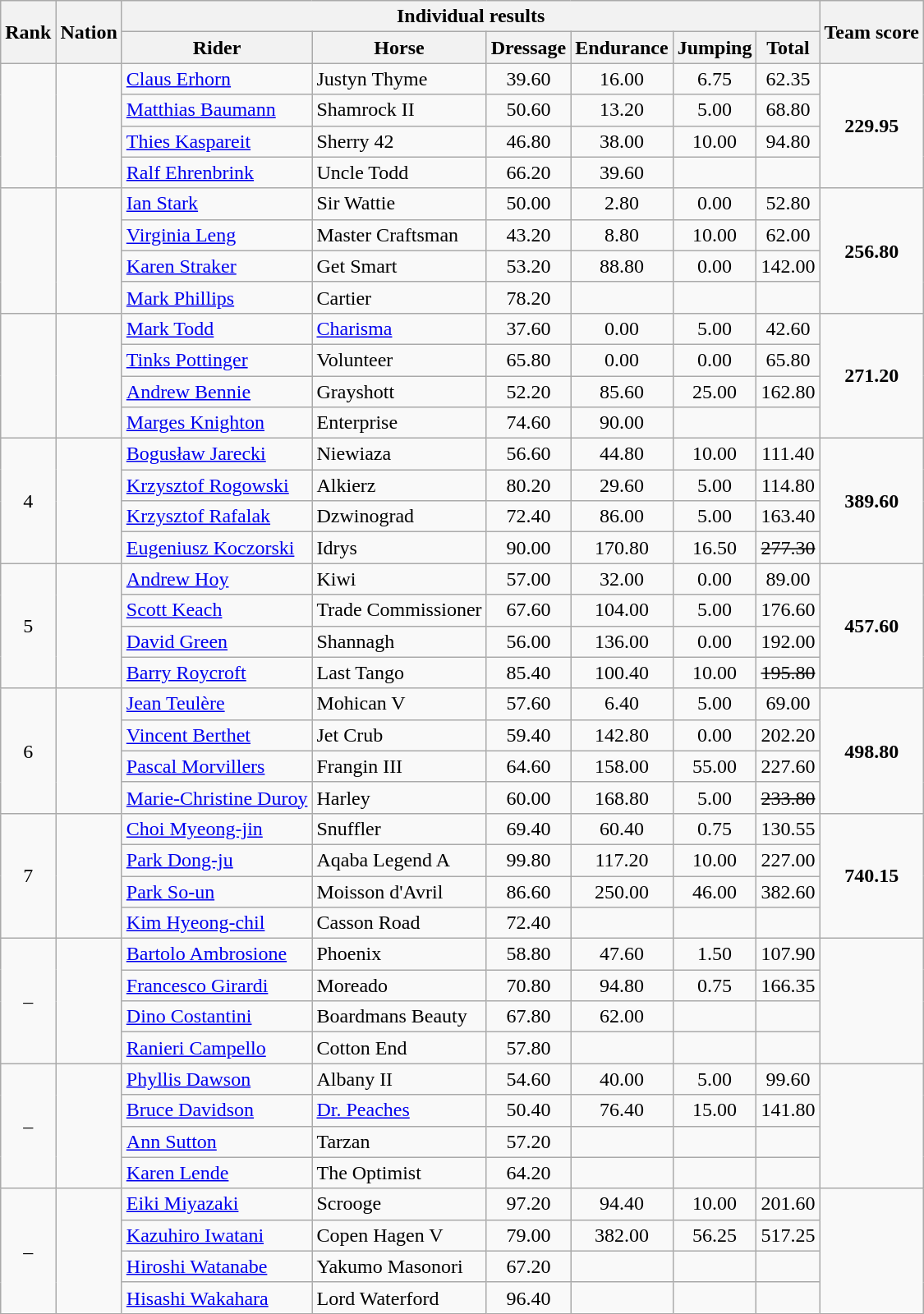<table class="wikitable sortable" style="text-align:center">
<tr>
<th rowspan=2>Rank</th>
<th rowspan=2>Nation</th>
<th colspan=6>Individual results</th>
<th rowspan=2>Team score</th>
</tr>
<tr>
<th>Rider</th>
<th>Horse</th>
<th>Dressage</th>
<th>Endurance</th>
<th>Jumping</th>
<th>Total</th>
</tr>
<tr>
<td rowspan=4></td>
<td rowspan=4 align=left></td>
<td align=left><a href='#'>Claus Erhorn</a></td>
<td align=left>Justyn Thyme</td>
<td>39.60</td>
<td>16.00</td>
<td>6.75</td>
<td>62.35</td>
<td rowspan=4><strong>229.95</strong></td>
</tr>
<tr>
<td align=left><a href='#'>Matthias Baumann</a></td>
<td align=left>Shamrock II</td>
<td>50.60</td>
<td>13.20</td>
<td>5.00</td>
<td>68.80</td>
</tr>
<tr>
<td align=left><a href='#'>Thies Kaspareit</a></td>
<td align=left>Sherry 42</td>
<td>46.80</td>
<td>38.00</td>
<td>10.00</td>
<td>94.80</td>
</tr>
<tr>
<td align=left><a href='#'>Ralf Ehrenbrink</a></td>
<td align=left>Uncle Todd</td>
<td>66.20</td>
<td>39.60</td>
<td></td>
<td></td>
</tr>
<tr>
<td rowspan=4></td>
<td align=left rowspan=4></td>
<td align=left><a href='#'>Ian Stark</a></td>
<td align=left>Sir Wattie</td>
<td>50.00</td>
<td>2.80</td>
<td>0.00</td>
<td>52.80</td>
<td rowspan=4><strong>256.80</strong></td>
</tr>
<tr>
<td align=left><a href='#'>Virginia Leng</a></td>
<td align=left>Master Craftsman</td>
<td>43.20</td>
<td>8.80</td>
<td>10.00</td>
<td>62.00</td>
</tr>
<tr>
<td align=left><a href='#'>Karen Straker</a></td>
<td align=left>Get Smart</td>
<td>53.20</td>
<td>88.80</td>
<td>0.00</td>
<td>142.00</td>
</tr>
<tr>
<td align=left><a href='#'>Mark Phillips</a></td>
<td align=left>Cartier</td>
<td>78.20</td>
<td></td>
<td></td>
<td></td>
</tr>
<tr>
<td rowspan=4></td>
<td align=left rowspan=4></td>
<td align=left><a href='#'>Mark Todd</a></td>
<td align=left><a href='#'>Charisma</a></td>
<td>37.60</td>
<td>0.00</td>
<td>5.00</td>
<td>42.60</td>
<td rowspan=4><strong>271.20</strong></td>
</tr>
<tr>
<td align=left><a href='#'>Tinks Pottinger</a></td>
<td align=left>Volunteer</td>
<td>65.80</td>
<td>0.00</td>
<td>0.00</td>
<td>65.80</td>
</tr>
<tr>
<td align=left><a href='#'>Andrew Bennie</a></td>
<td align=left>Grayshott</td>
<td>52.20</td>
<td>85.60</td>
<td>25.00</td>
<td>162.80</td>
</tr>
<tr>
<td align=left><a href='#'>Marges Knighton</a></td>
<td align=left>Enterprise</td>
<td>74.60</td>
<td>90.00</td>
<td></td>
<td></td>
</tr>
<tr>
<td rowspan=4>4</td>
<td align=left rowspan=4></td>
<td align=left><a href='#'>Bogusław Jarecki</a></td>
<td align=left>Niewiaza</td>
<td>56.60</td>
<td>44.80</td>
<td>10.00</td>
<td>111.40</td>
<td rowspan=4><strong>389.60</strong></td>
</tr>
<tr>
<td align=left><a href='#'>Krzysztof Rogowski</a></td>
<td align=left>Alkierz</td>
<td>80.20</td>
<td>29.60</td>
<td>5.00</td>
<td>114.80</td>
</tr>
<tr>
<td align=left><a href='#'>Krzysztof Rafalak</a></td>
<td align=left>Dzwinograd</td>
<td>72.40</td>
<td>86.00</td>
<td>5.00</td>
<td>163.40</td>
</tr>
<tr>
<td align=left><a href='#'>Eugeniusz Koczorski</a></td>
<td align=left>Idrys</td>
<td>90.00</td>
<td>170.80</td>
<td>16.50</td>
<td><s>277.30</s></td>
</tr>
<tr>
<td rowspan=4>5</td>
<td align=left rowspan=4></td>
<td align=left><a href='#'>Andrew Hoy</a></td>
<td align=left>Kiwi</td>
<td>57.00</td>
<td>32.00</td>
<td>0.00</td>
<td>89.00</td>
<td rowspan=4><strong>457.60</strong></td>
</tr>
<tr>
<td align=left><a href='#'>Scott Keach</a></td>
<td align=left>Trade Commissioner</td>
<td>67.60</td>
<td>104.00</td>
<td>5.00</td>
<td>176.60</td>
</tr>
<tr>
<td align=left><a href='#'>David Green</a></td>
<td align=left>Shannagh</td>
<td>56.00</td>
<td>136.00</td>
<td>0.00</td>
<td>192.00</td>
</tr>
<tr>
<td align=left><a href='#'>Barry Roycroft</a></td>
<td align=left>Last Tango</td>
<td>85.40</td>
<td>100.40</td>
<td>10.00</td>
<td><s>195.80</s></td>
</tr>
<tr>
<td rowspan=4>6</td>
<td align=left rowspan=4></td>
<td align=left><a href='#'>Jean Teulère</a></td>
<td align=left>Mohican V</td>
<td>57.60</td>
<td>6.40</td>
<td>5.00</td>
<td>69.00</td>
<td rowspan=4><strong>498.80</strong></td>
</tr>
<tr>
<td align=left><a href='#'>Vincent Berthet</a></td>
<td align=left>Jet Crub</td>
<td>59.40</td>
<td>142.80</td>
<td>0.00</td>
<td>202.20</td>
</tr>
<tr>
<td align=left><a href='#'>Pascal Morvillers</a></td>
<td align=left>Frangin III</td>
<td>64.60</td>
<td>158.00</td>
<td>55.00</td>
<td>227.60</td>
</tr>
<tr>
<td align=left><a href='#'>Marie-Christine Duroy</a></td>
<td align=left>Harley</td>
<td>60.00</td>
<td>168.80</td>
<td>5.00</td>
<td><s>233.80</s></td>
</tr>
<tr>
<td rowspan=4>7</td>
<td align=left rowspan=4></td>
<td align=left><a href='#'>Choi Myeong-jin</a></td>
<td align=left>Snuffler</td>
<td>69.40</td>
<td>60.40</td>
<td>0.75</td>
<td>130.55</td>
<td rowspan=4><strong>740.15</strong></td>
</tr>
<tr>
<td align=left><a href='#'>Park Dong-ju</a></td>
<td align=left>Aqaba Legend A</td>
<td>99.80</td>
<td>117.20</td>
<td>10.00</td>
<td>227.00</td>
</tr>
<tr>
<td align=left><a href='#'>Park So-un</a></td>
<td align=left>Moisson d'Avril</td>
<td>86.60</td>
<td>250.00</td>
<td>46.00</td>
<td>382.60</td>
</tr>
<tr>
<td align=left><a href='#'>Kim Hyeong-chil</a></td>
<td align=left>Casson Road</td>
<td>72.40</td>
<td></td>
<td></td>
<td></td>
</tr>
<tr>
<td rowspan=4 data-sort-value=8>–</td>
<td align=left rowspan=4></td>
<td align=left><a href='#'>Bartolo Ambrosione</a></td>
<td align=left>Phoenix</td>
<td>58.80</td>
<td>47.60</td>
<td>1.50</td>
<td>107.90</td>
<td rowspan=4></td>
</tr>
<tr>
<td align=left><a href='#'>Francesco Girardi</a></td>
<td align=left>Moreado</td>
<td>70.80</td>
<td>94.80</td>
<td>0.75</td>
<td>166.35</td>
</tr>
<tr>
<td align=left><a href='#'>Dino Costantini</a></td>
<td align=left>Boardmans Beauty</td>
<td>67.80</td>
<td>62.00</td>
<td></td>
<td></td>
</tr>
<tr>
<td align=left><a href='#'>Ranieri Campello</a></td>
<td align=left>Cotton End</td>
<td>57.80</td>
<td></td>
<td></td>
<td></td>
</tr>
<tr>
<td rowspan=4 data-sort-value=9>–</td>
<td align=left rowspan=4></td>
<td align=left><a href='#'>Phyllis Dawson</a></td>
<td align=left>Albany II</td>
<td>54.60</td>
<td>40.00</td>
<td>5.00</td>
<td>99.60</td>
<td rowspan=4></td>
</tr>
<tr>
<td align=left><a href='#'>Bruce Davidson</a></td>
<td align=left><a href='#'>Dr. Peaches</a></td>
<td>50.40</td>
<td>76.40</td>
<td>15.00</td>
<td>141.80</td>
</tr>
<tr>
<td align=left><a href='#'>Ann Sutton</a></td>
<td align=left>Tarzan</td>
<td>57.20</td>
<td></td>
<td></td>
<td></td>
</tr>
<tr>
<td align=left><a href='#'>Karen Lende</a></td>
<td align=left>The Optimist</td>
<td>64.20</td>
<td></td>
<td></td>
<td></td>
</tr>
<tr>
<td rowspan=4 data-sort-value=10>–</td>
<td align=left rowspan=4></td>
<td align=left><a href='#'>Eiki Miyazaki</a></td>
<td align=left>Scrooge</td>
<td>97.20</td>
<td>94.40</td>
<td>10.00</td>
<td>201.60</td>
<td rowspan=4></td>
</tr>
<tr>
<td align=left><a href='#'>Kazuhiro Iwatani</a></td>
<td align=left>Copen Hagen V</td>
<td>79.00</td>
<td>382.00</td>
<td>56.25</td>
<td>517.25</td>
</tr>
<tr>
<td align=left><a href='#'>Hiroshi Watanabe</a></td>
<td align=left>Yakumo Masonori</td>
<td>67.20</td>
<td></td>
<td></td>
<td></td>
</tr>
<tr>
<td align=left><a href='#'>Hisashi Wakahara</a></td>
<td align=left>Lord Waterford</td>
<td>96.40</td>
<td></td>
<td></td>
<td></td>
</tr>
</table>
